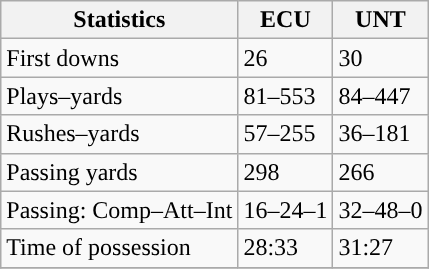<table class="wikitable" style="float: left;">
<tr>
<th>Statistics</th>
<th>ECU</th>
<th>UNT</th>
</tr>
<tr>
<td>First downs</td>
<td>26</td>
<td>30</td>
</tr>
<tr>
<td>Plays–yards</td>
<td>81–553</td>
<td>84–447</td>
</tr>
<tr>
<td>Rushes–yards</td>
<td>57–255</td>
<td>36–181</td>
</tr>
<tr>
<td>Passing yards</td>
<td>298</td>
<td>266</td>
</tr>
<tr>
<td>Passing: Comp–Att–Int</td>
<td>16–24–1</td>
<td>32–48–0</td>
</tr>
<tr>
<td>Time of possession</td>
<td>28:33</td>
<td>31:27</td>
</tr>
<tr>
</tr>
</table>
